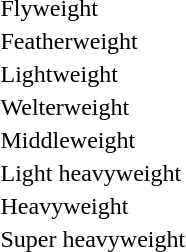<table>
<tr>
<td rowspan=2>Flyweight<br></td>
<td rowspan=2></td>
<td rowspan=2></td>
<td></td>
</tr>
<tr>
<td></td>
</tr>
<tr>
<td rowspan=2>Featherweight<br></td>
<td rowspan=2></td>
<td rowspan=2></td>
<td></td>
</tr>
<tr>
<td></td>
</tr>
<tr>
<td rowspan=2>Lightweight<br></td>
<td rowspan=2></td>
<td rowspan=2></td>
<td></td>
</tr>
<tr>
<td></td>
</tr>
<tr>
<td rowspan=2>Welterweight<br></td>
<td rowspan=2></td>
<td rowspan=2></td>
<td></td>
</tr>
<tr>
<td></td>
</tr>
<tr>
<td rowspan=2>Middleweight<br></td>
<td rowspan=2></td>
<td rowspan=2></td>
<td></td>
</tr>
<tr>
<td></td>
</tr>
<tr>
<td rowspan=2>Light heavyweight<br></td>
<td rowspan=2></td>
<td rowspan=2></td>
<td></td>
</tr>
<tr>
<td></td>
</tr>
<tr>
<td rowspan=2>Heavyweight<br></td>
<td rowspan=2></td>
<td rowspan=2></td>
<td></td>
</tr>
<tr>
<td></td>
</tr>
<tr>
<td rowspan=2>Super heavyweight<br></td>
<td rowspan=2></td>
<td rowspan=2></td>
<td></td>
</tr>
<tr>
<td></td>
</tr>
</table>
